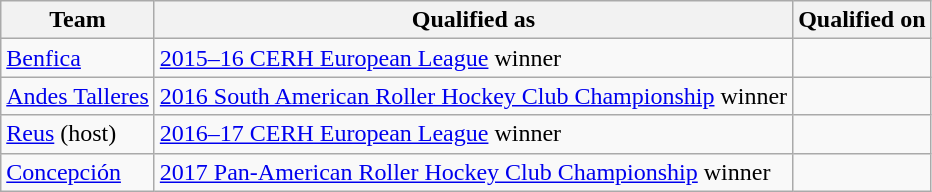<table class="wikitable sortable">
<tr>
<th>Team</th>
<th>Qualified as</th>
<th>Qualified on</th>
</tr>
<tr>
<td> <a href='#'>Benfica</a></td>
<td><a href='#'>2015–16 CERH European League</a> winner</td>
<td></td>
</tr>
<tr>
<td> <a href='#'>Andes Talleres</a></td>
<td><a href='#'>2016 South American Roller Hockey Club Championship</a> winner</td>
<td></td>
</tr>
<tr>
<td> <a href='#'>Reus</a> (host)</td>
<td><a href='#'>2016–17 CERH European League</a> winner</td>
<td></td>
</tr>
<tr>
<td> <a href='#'>Concepción</a></td>
<td><a href='#'>2017 Pan-American Roller Hockey Club Championship</a> winner</td>
<td></td>
</tr>
</table>
